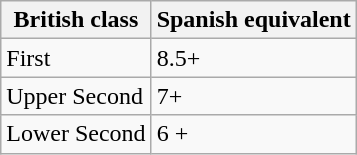<table class="wikitable">
<tr>
<th>British class</th>
<th>Spanish equivalent</th>
</tr>
<tr>
<td>First</td>
<td>8.5+</td>
</tr>
<tr>
<td>Upper Second</td>
<td>7+</td>
</tr>
<tr>
<td>Lower Second</td>
<td>6 +</td>
</tr>
</table>
